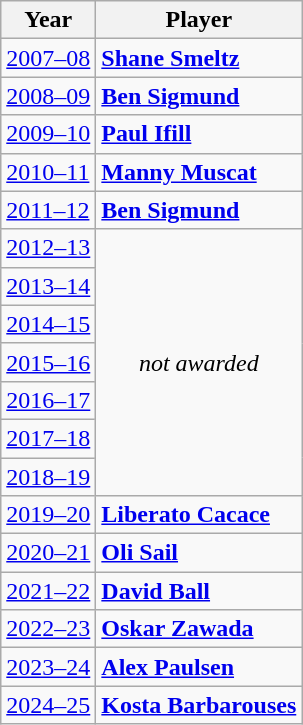<table class="wikitable" border="1">
<tr>
<th>Year</th>
<th>Player</th>
</tr>
<tr>
<td><a href='#'>2007–08</a></td>
<td style="text-align:left;"> <strong><a href='#'>Shane Smeltz</a></strong></td>
</tr>
<tr>
<td><a href='#'>2008–09</a></td>
<td style="text-align:left;"> <strong><a href='#'>Ben Sigmund</a></strong></td>
</tr>
<tr>
<td><a href='#'>2009–10</a></td>
<td style="text-align:left;"> <strong><a href='#'>Paul Ifill</a></strong></td>
</tr>
<tr>
<td><a href='#'>2010–11</a></td>
<td style="text-align:left;"> <strong><a href='#'>Manny Muscat</a></strong></td>
</tr>
<tr>
<td><a href='#'>2011–12</a></td>
<td style="text-align:left;"> <strong><a href='#'>Ben Sigmund</a></strong></td>
</tr>
<tr>
<td><a href='#'>2012–13</a></td>
<td rowspan="7" align="center"><em>not awarded</em></td>
</tr>
<tr>
<td><a href='#'>2013–14</a></td>
</tr>
<tr>
<td><a href='#'>2014–15</a></td>
</tr>
<tr>
<td><a href='#'>2015–16</a></td>
</tr>
<tr>
<td><a href='#'>2016–17</a></td>
</tr>
<tr>
<td><a href='#'>2017–18</a></td>
</tr>
<tr>
<td><a href='#'>2018–19</a></td>
</tr>
<tr>
<td><a href='#'>2019–20</a></td>
<td style="text-align:left;"> <strong><a href='#'>Liberato Cacace</a></strong></td>
</tr>
<tr>
<td><a href='#'>2020–21</a></td>
<td style="text-align:left;"> <strong><a href='#'>Oli Sail</a></strong></td>
</tr>
<tr>
<td><a href='#'>2021–22</a></td>
<td style="text-align:left;"> <strong><a href='#'>David Ball</a></strong></td>
</tr>
<tr>
<td><a href='#'>2022–23</a></td>
<td style="text-align:left;"> <strong><a href='#'>Oskar Zawada</a></strong></td>
</tr>
<tr>
<td><a href='#'>2023–24</a></td>
<td> <strong><a href='#'>Alex Paulsen</a></strong></td>
</tr>
<tr>
<td><a href='#'>2024–25</a></td>
<td> <strong><a href='#'>Kosta Barbarouses</a></strong></td>
</tr>
</table>
